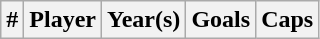<table class="wikitable sortable">
<tr>
<th width =>#</th>
<th width =>Player</th>
<th width =>Year(s)</th>
<th width =>Goals</th>
<th width =>Caps<br></th>
</tr>
</table>
